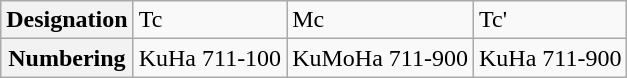<table class="wikitable">
<tr>
<th>Designation</th>
<td>Tc</td>
<td>Mc</td>
<td>Tc'</td>
</tr>
<tr>
<th>Numbering</th>
<td>KuHa 711-100</td>
<td>KuMoHa 711-900</td>
<td>KuHa 711-900</td>
</tr>
</table>
